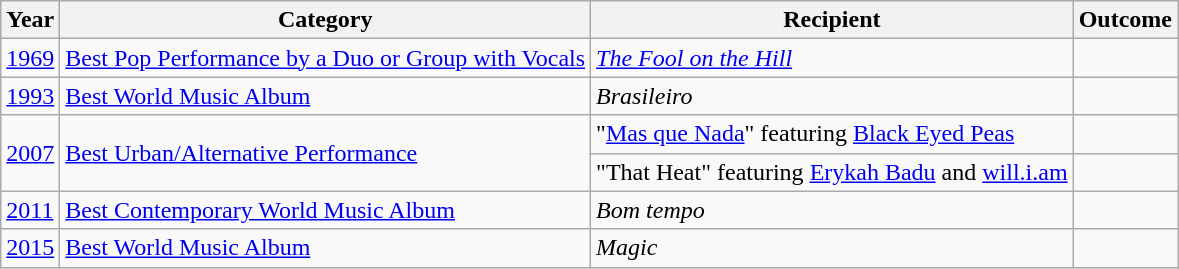<table class="wikitable sortable">
<tr>
<th>Year</th>
<th>Category</th>
<th>Recipient</th>
<th>Outcome</th>
</tr>
<tr>
<td><a href='#'>1969</a></td>
<td><a href='#'>Best Pop Performance by a Duo or Group with Vocals</a></td>
<td><em><a href='#'>The Fool on the Hill</a></em></td>
<td></td>
</tr>
<tr>
<td><a href='#'>1993</a></td>
<td><a href='#'>Best World Music Album</a></td>
<td><em>Brasileiro</em></td>
<td></td>
</tr>
<tr>
<td rowspan="2"><a href='#'>2007</a></td>
<td rowspan="2"><a href='#'>Best Urban/Alternative Performance</a></td>
<td>"<a href='#'>Mas que Nada</a>" featuring <a href='#'>Black Eyed Peas</a></td>
<td></td>
</tr>
<tr>
<td>"That Heat" featuring <a href='#'>Erykah Badu</a> and <a href='#'>will.i.am</a></td>
<td></td>
</tr>
<tr>
<td><a href='#'>2011</a></td>
<td><a href='#'>Best Contemporary World Music Album</a></td>
<td><em>Bom tempo</em></td>
<td></td>
</tr>
<tr>
<td><a href='#'>2015</a></td>
<td><a href='#'>Best World Music Album</a></td>
<td><em>Magic</em></td>
<td></td>
</tr>
</table>
